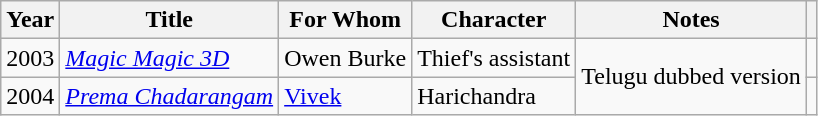<table class="wikitable">
<tr>
<th scope="col">Year</th>
<th scope="col">Title</th>
<th scope="col">For Whom</th>
<th scope="col">Character</th>
<th scope="col">Notes</th>
<th scope="col" class="unsortable"></th>
</tr>
<tr>
<td>2003</td>
<td><em><a href='#'>Magic Magic 3D</a></em></td>
<td>Owen Burke</td>
<td>Thief's assistant</td>
<td rowspan="2">Telugu dubbed version</td>
<td></td>
</tr>
<tr>
<td>2004</td>
<td><em><a href='#'>Prema Chadarangam</a></em></td>
<td><a href='#'>Vivek</a></td>
<td>Harichandra</td>
<td></td>
</tr>
</table>
